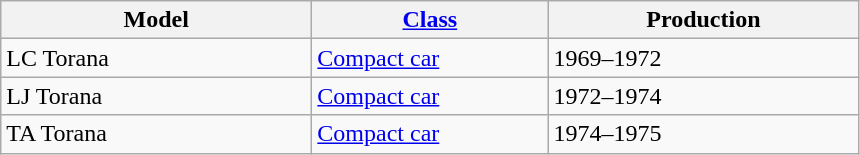<table class="wikitable">
<tr>
<th style="width:200px;">Model</th>
<th style="width:150px;"><a href='#'>Class</a></th>
<th style="width:200px;">Production</th>
</tr>
<tr>
<td valign="top">LC Torana</td>
<td valign="top"><a href='#'>Compact car</a></td>
<td valign="top">1969–1972</td>
</tr>
<tr>
<td valign="top">LJ Torana</td>
<td valign="top"><a href='#'>Compact car</a></td>
<td valign="top">1972–1974</td>
</tr>
<tr>
<td valign="top">TA Torana</td>
<td valign="top"><a href='#'>Compact car</a></td>
<td valign="top">1974–1975</td>
</tr>
</table>
